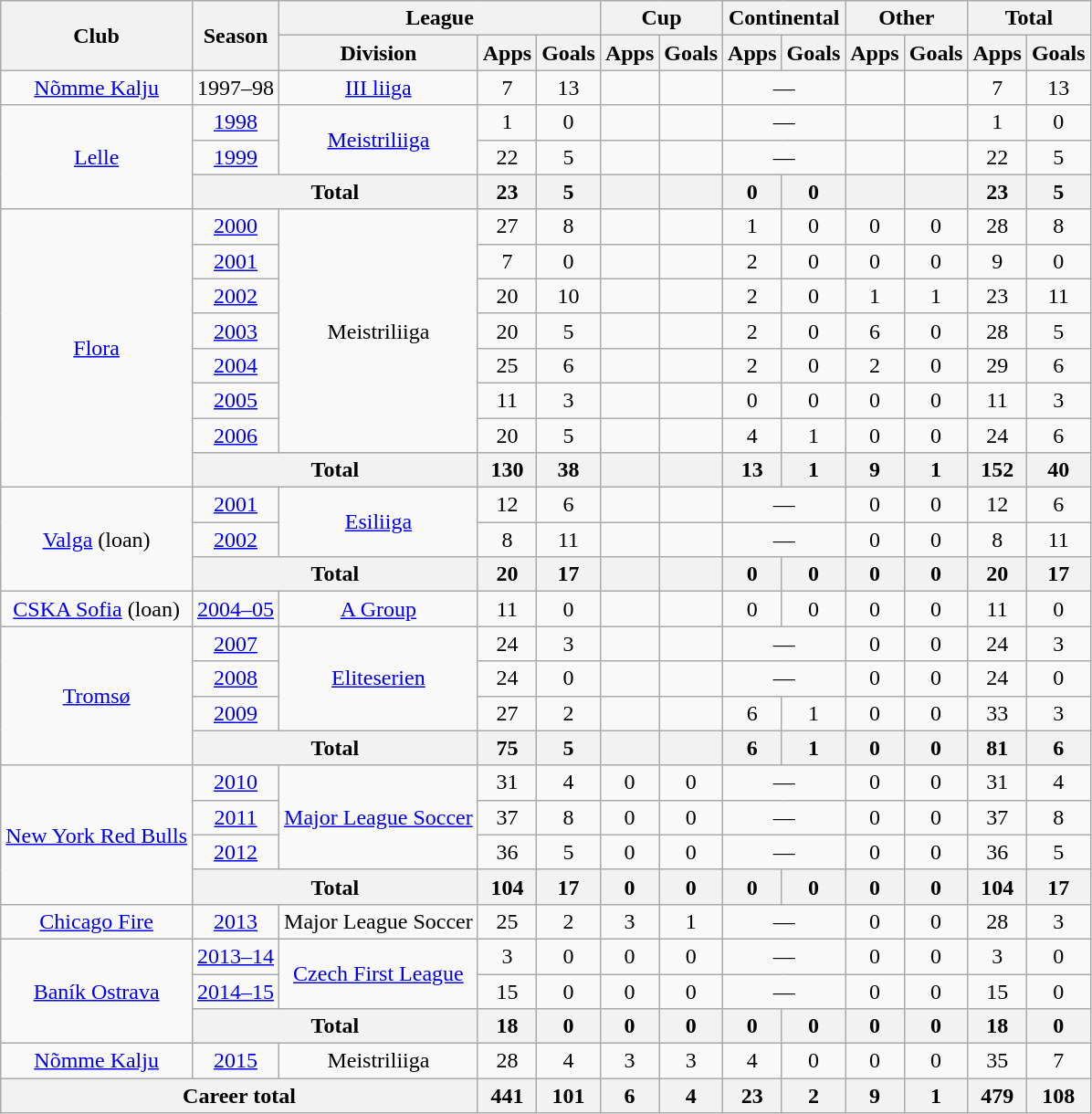<table class="wikitable" style="text-align:center">
<tr>
<th rowspan="2">Club</th>
<th rowspan="2">Season</th>
<th colspan="3">League</th>
<th colspan="2">Cup</th>
<th colspan="2">Continental</th>
<th colspan="2">Other</th>
<th colspan="2">Total</th>
</tr>
<tr>
<th>Division</th>
<th>Apps</th>
<th>Goals</th>
<th>Apps</th>
<th>Goals</th>
<th>Apps</th>
<th>Goals</th>
<th>Apps</th>
<th>Goals</th>
<th>Apps</th>
<th>Goals</th>
</tr>
<tr>
<td><a href='#'>Nõmme Kalju</a></td>
<td>1997–98</td>
<td><a href='#'>III liiga</a></td>
<td>7</td>
<td>13</td>
<td></td>
<td></td>
<td colspan="2">—</td>
<td></td>
<td></td>
<td>7</td>
<td>13</td>
</tr>
<tr>
<td rowspan="3"><a href='#'>Lelle</a></td>
<td><a href='#'>1998</a></td>
<td rowspan="2"><a href='#'>Meistriliiga</a></td>
<td>1</td>
<td>0</td>
<td></td>
<td></td>
<td colspan="2">—</td>
<td></td>
<td></td>
<td>1</td>
<td>0</td>
</tr>
<tr>
<td><a href='#'>1999</a></td>
<td>22</td>
<td>5</td>
<td></td>
<td></td>
<td colspan="2">—</td>
<td></td>
<td></td>
<td>22</td>
<td>5</td>
</tr>
<tr>
<th colspan="2">Total</th>
<th>23</th>
<th>5</th>
<th></th>
<th></th>
<th>0</th>
<th>0</th>
<th></th>
<th></th>
<th>23</th>
<th>5</th>
</tr>
<tr>
<td rowspan="8"><a href='#'>Flora</a></td>
<td><a href='#'>2000</a></td>
<td rowspan="7">Meistriliiga</td>
<td>27</td>
<td>8</td>
<td></td>
<td></td>
<td>1</td>
<td>0</td>
<td>0</td>
<td>0</td>
<td>28</td>
<td>8</td>
</tr>
<tr>
<td><a href='#'>2001</a></td>
<td>7</td>
<td>0</td>
<td></td>
<td></td>
<td>2</td>
<td>0</td>
<td>0</td>
<td>0</td>
<td>9</td>
<td>0</td>
</tr>
<tr>
<td><a href='#'>2002</a></td>
<td>20</td>
<td>10</td>
<td></td>
<td></td>
<td>2</td>
<td>0</td>
<td>1</td>
<td>1</td>
<td>23</td>
<td>11</td>
</tr>
<tr>
<td><a href='#'>2003</a></td>
<td>20</td>
<td>5</td>
<td></td>
<td></td>
<td>2</td>
<td>0</td>
<td>6</td>
<td>0</td>
<td>28</td>
<td>5</td>
</tr>
<tr>
<td><a href='#'>2004</a></td>
<td>25</td>
<td>6</td>
<td></td>
<td></td>
<td>2</td>
<td>0</td>
<td>2</td>
<td>0</td>
<td>29</td>
<td>6</td>
</tr>
<tr>
<td><a href='#'>2005</a></td>
<td>11</td>
<td>3</td>
<td></td>
<td></td>
<td>0</td>
<td>0</td>
<td>0</td>
<td>0</td>
<td>11</td>
<td>3</td>
</tr>
<tr>
<td><a href='#'>2006</a></td>
<td>20</td>
<td>5</td>
<td></td>
<td></td>
<td>4</td>
<td>1</td>
<td>0</td>
<td>0</td>
<td>24</td>
<td>6</td>
</tr>
<tr>
<th colspan="2">Total</th>
<th>130</th>
<th>38</th>
<th></th>
<th></th>
<th>13</th>
<th>1</th>
<th>9</th>
<th>1</th>
<th>152</th>
<th>40</th>
</tr>
<tr>
<td rowspan="3"><a href='#'>Valga</a> (loan)</td>
<td><a href='#'>2001</a></td>
<td rowspan="2"><a href='#'>Esiliiga</a></td>
<td>12</td>
<td>6</td>
<td></td>
<td></td>
<td colspan="2">—</td>
<td>0</td>
<td>0</td>
<td>12</td>
<td>6</td>
</tr>
<tr>
<td><a href='#'>2002</a></td>
<td>8</td>
<td>11</td>
<td></td>
<td></td>
<td colspan="2">—</td>
<td>0</td>
<td>0</td>
<td>8</td>
<td>11</td>
</tr>
<tr>
<th colspan="2">Total</th>
<th>20</th>
<th>17</th>
<th></th>
<th></th>
<th>0</th>
<th>0</th>
<th>0</th>
<th>0</th>
<th>20</th>
<th>17</th>
</tr>
<tr>
<td><a href='#'>CSKA Sofia</a> (loan)</td>
<td><a href='#'>2004–05</a></td>
<td><a href='#'>A Group</a></td>
<td>11</td>
<td>0</td>
<td></td>
<td></td>
<td>0</td>
<td>0</td>
<td>0</td>
<td>0</td>
<td>11</td>
<td>0</td>
</tr>
<tr>
<td rowspan="4"><a href='#'>Tromsø</a></td>
<td><a href='#'>2007</a></td>
<td rowspan="3"><a href='#'>Eliteserien</a></td>
<td>24</td>
<td>3</td>
<td></td>
<td></td>
<td colspan="2">—</td>
<td>0</td>
<td>0</td>
<td>24</td>
<td>3</td>
</tr>
<tr>
<td><a href='#'>2008</a></td>
<td>24</td>
<td>0</td>
<td></td>
<td></td>
<td colspan="2">—</td>
<td>0</td>
<td>0</td>
<td>24</td>
<td>0</td>
</tr>
<tr>
<td><a href='#'>2009</a></td>
<td>27</td>
<td>2</td>
<td></td>
<td></td>
<td>6</td>
<td>1</td>
<td>0</td>
<td>0</td>
<td>33</td>
<td>3</td>
</tr>
<tr>
<th colspan="2">Total</th>
<th>75</th>
<th>5</th>
<th></th>
<th></th>
<th>6</th>
<th>1</th>
<th>0</th>
<th>0</th>
<th>81</th>
<th>6</th>
</tr>
<tr>
<td rowspan="4"><a href='#'>New York Red Bulls</a></td>
<td><a href='#'>2010</a></td>
<td rowspan="3"><a href='#'>Major League Soccer</a></td>
<td>31</td>
<td>4</td>
<td>0</td>
<td>0</td>
<td colspan="2">—</td>
<td>0</td>
<td>0</td>
<td>31</td>
<td>4</td>
</tr>
<tr>
<td><a href='#'>2011</a></td>
<td>37</td>
<td>8</td>
<td>0</td>
<td>0</td>
<td colspan="2">—</td>
<td>0</td>
<td>0</td>
<td>37</td>
<td>8</td>
</tr>
<tr>
<td><a href='#'>2012</a></td>
<td>36</td>
<td>5</td>
<td>0</td>
<td>0</td>
<td colspan="2">—</td>
<td>0</td>
<td>0</td>
<td>36</td>
<td>5</td>
</tr>
<tr>
<th colspan="2">Total</th>
<th>104</th>
<th>17</th>
<th>0</th>
<th>0</th>
<th>0</th>
<th>0</th>
<th>0</th>
<th>0</th>
<th>104</th>
<th>17</th>
</tr>
<tr>
<td><a href='#'>Chicago Fire</a></td>
<td><a href='#'>2013</a></td>
<td>Major League Soccer</td>
<td>25</td>
<td>2</td>
<td>3</td>
<td>1</td>
<td colspan="2">—</td>
<td>0</td>
<td>0</td>
<td>28</td>
<td>3</td>
</tr>
<tr>
<td rowspan="3"><a href='#'>Baník Ostrava</a></td>
<td><a href='#'>2013–14</a></td>
<td rowspan="2"><a href='#'>Czech First League</a></td>
<td>3</td>
<td>0</td>
<td>0</td>
<td>0</td>
<td colspan="2">—</td>
<td>0</td>
<td>0</td>
<td>3</td>
<td>0</td>
</tr>
<tr>
<td><a href='#'>2014–15</a></td>
<td>15</td>
<td>0</td>
<td>0</td>
<td>0</td>
<td colspan="2">—</td>
<td>0</td>
<td>0</td>
<td>15</td>
<td>0</td>
</tr>
<tr>
<th colspan="2">Total</th>
<th>18</th>
<th>0</th>
<th>0</th>
<th>0</th>
<th>0</th>
<th>0</th>
<th>0</th>
<th>0</th>
<th>18</th>
<th>0</th>
</tr>
<tr>
<td><a href='#'>Nõmme Kalju</a></td>
<td><a href='#'>2015</a></td>
<td>Meistriliiga</td>
<td>28</td>
<td>4</td>
<td>3</td>
<td>3</td>
<td>4</td>
<td>0</td>
<td>0</td>
<td>0</td>
<td>35</td>
<td>7</td>
</tr>
<tr>
<th colspan="3">Career total</th>
<th>441</th>
<th>101</th>
<th>6</th>
<th>4</th>
<th>23</th>
<th>2</th>
<th>9</th>
<th>1</th>
<th>479</th>
<th>108</th>
</tr>
</table>
